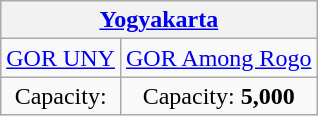<table class="wikitable" style="text-align:center;">
<tr>
<th colspan=2><a href='#'>Yogyakarta</a></th>
</tr>
<tr>
<td><a href='#'>GOR UNY</a></td>
<td><a href='#'>GOR Among Rogo</a></td>
</tr>
<tr>
<td>Capacity:</td>
<td>Capacity: <strong>5,000</strong></td>
</tr>
</table>
